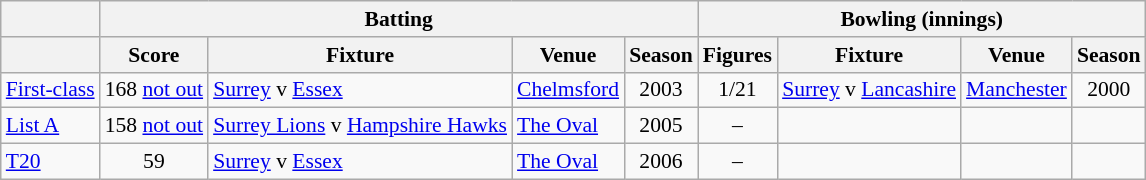<table class=wikitable style="font-size:90%">
<tr>
<th rowspan="1"></th>
<th colspan="4" rowspan="1">Batting</th>
<th colspan="4" rowspan="1">Bowling (innings)</th>
</tr>
<tr>
<th></th>
<th>Score</th>
<th>Fixture</th>
<th>Venue</th>
<th>Season</th>
<th>Figures</th>
<th>Fixture</th>
<th>Venue</th>
<th>Season</th>
</tr>
<tr>
<td><a href='#'>First-class</a></td>
<td align="center">168 <a href='#'>not out</a></td>
<td><a href='#'>Surrey</a> v <a href='#'>Essex</a></td>
<td><a href='#'>Chelmsford</a></td>
<td align="center">2003</td>
<td align="center">1/21</td>
<td><a href='#'>Surrey</a> v <a href='#'>Lancashire</a></td>
<td><a href='#'>Manchester</a></td>
<td align="center">2000</td>
</tr>
<tr>
<td><a href='#'>List A</a></td>
<td align="center">158 <a href='#'>not out</a></td>
<td><a href='#'>Surrey Lions</a> v <a href='#'>Hampshire Hawks</a></td>
<td><a href='#'>The Oval</a></td>
<td align="center">2005</td>
<td align="center">–</td>
<td></td>
<td></td>
<td align="center"></td>
</tr>
<tr>
<td><a href='#'>T20</a></td>
<td align="center">59</td>
<td><a href='#'>Surrey</a> v <a href='#'>Essex</a></td>
<td><a href='#'>The Oval</a></td>
<td align="center">2006</td>
<td align="center">–</td>
<td></td>
<td></td>
<td align="center"></td>
</tr>
</table>
